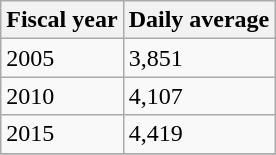<table class="wikitable">
<tr>
<th>Fiscal year</th>
<th>Daily average</th>
</tr>
<tr>
<td>2005</td>
<td>3,851</td>
</tr>
<tr>
<td>2010</td>
<td>4,107</td>
</tr>
<tr>
<td>2015</td>
<td>4,419</td>
</tr>
<tr>
</tr>
</table>
